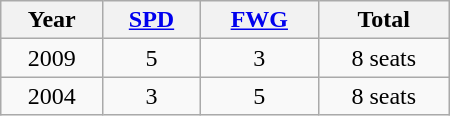<table class="wikitable" width="300">
<tr>
<th>Year</th>
<th><a href='#'>SPD</a></th>
<th><a href='#'>FWG</a></th>
<th>Total</th>
</tr>
<tr align="center">
<td>2009</td>
<td>5</td>
<td>3</td>
<td>8 seats</td>
</tr>
<tr align="center">
<td>2004</td>
<td>3</td>
<td>5</td>
<td>8 seats</td>
</tr>
</table>
